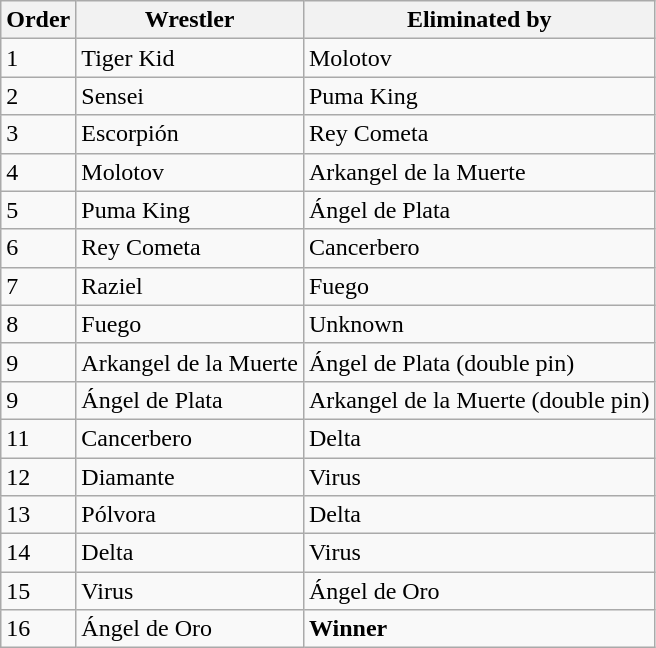<table class="wikitable sortable">
<tr>
<th>Order</th>
<th>Wrestler</th>
<th>Eliminated by</th>
</tr>
<tr>
<td>1</td>
<td>Tiger Kid</td>
<td>Molotov</td>
</tr>
<tr>
<td>2</td>
<td>Sensei</td>
<td>Puma King</td>
</tr>
<tr>
<td>3</td>
<td>Escorpión</td>
<td>Rey Cometa</td>
</tr>
<tr>
<td>4</td>
<td>Molotov</td>
<td>Arkangel de la Muerte</td>
</tr>
<tr>
<td>5</td>
<td>Puma King</td>
<td>Ángel de Plata</td>
</tr>
<tr>
<td>6</td>
<td>Rey Cometa</td>
<td>Cancerbero</td>
</tr>
<tr>
<td>7</td>
<td>Raziel</td>
<td>Fuego</td>
</tr>
<tr>
<td>8</td>
<td>Fuego</td>
<td>Unknown</td>
</tr>
<tr>
<td>9</td>
<td>Arkangel de la Muerte</td>
<td>Ángel de Plata (double pin)</td>
</tr>
<tr>
<td>9</td>
<td>Ángel de Plata</td>
<td>Arkangel de la Muerte (double pin)</td>
</tr>
<tr>
<td>11</td>
<td>Cancerbero</td>
<td>Delta</td>
</tr>
<tr>
<td>12</td>
<td>Diamante</td>
<td>Virus</td>
</tr>
<tr>
<td>13</td>
<td>Pólvora</td>
<td>Delta</td>
</tr>
<tr>
<td>14</td>
<td>Delta</td>
<td>Virus</td>
</tr>
<tr>
<td>15</td>
<td>Virus</td>
<td>Ángel de Oro</td>
</tr>
<tr>
<td>16</td>
<td>Ángel de Oro</td>
<td><strong>Winner</strong></td>
</tr>
</table>
